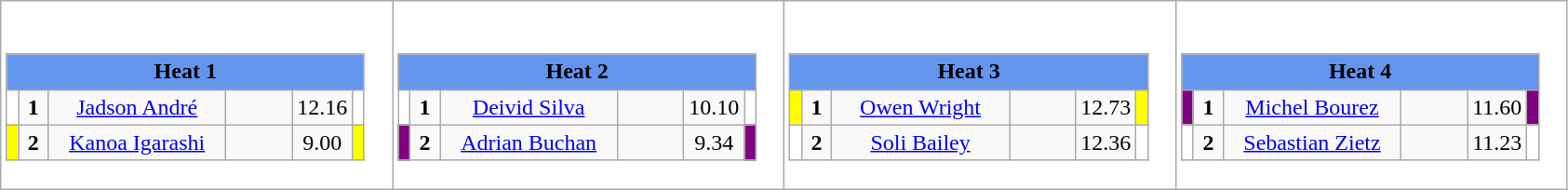<table class="wikitable" style="background:#fff;">
<tr>
<td><div><br><table class="wikitable">
<tr>
<td colspan="6"  style="text-align:center; background:#6495ed;"><strong>Heat 1</strong></td>
</tr>
<tr>
<td style="width:01px; background: #fff;"></td>
<td style="width:14px; text-align:center;"><strong>1</strong></td>
<td style="width:120px; text-align:center;"><a href='#'>Jadson André</a></td>
<td style="width:40px; text-align:center;"></td>
<td style="width:20px; text-align:center;">12.16</td>
<td style="width:01px; background: #fff;"></td>
</tr>
<tr>
<td style="width:01px; background: #ff0;"></td>
<td style="width:14px; text-align:center;"><strong>2</strong></td>
<td style="width:120px; text-align:center;"><a href='#'>Kanoa Igarashi</a></td>
<td style="width:40px; text-align:center;"></td>
<td style="width:20px; text-align:center;">9.00</td>
<td style="width:01px; background: #ff0;"></td>
</tr>
</table>
</div></td>
<td><div><br><table class="wikitable">
<tr>
<td colspan="6"  style="text-align:center; background:#6495ed;"><strong>Heat 2</strong></td>
</tr>
<tr>
<td style="width:01px; background: #fff;"></td>
<td style="width:14px; text-align:center;"><strong>1</strong></td>
<td style="width:120px; text-align:center;"><a href='#'>Deivid Silva</a></td>
<td style="width:40px; text-align:center;"></td>
<td style="width:20px; text-align:center;">10.10</td>
<td style="width:01px; background: #fff;"></td>
</tr>
<tr>
<td style="width:01px; background: #800080;"></td>
<td style="width:14px; text-align:center;"><strong>2</strong></td>
<td style="width:120px; text-align:center;"><a href='#'>Adrian Buchan</a></td>
<td style="width:40px; text-align:center;"></td>
<td style="width:20px; text-align:center;">9.34</td>
<td style="width:01px; background: #800080;"></td>
</tr>
</table>
</div></td>
<td><div><br><table class="wikitable">
<tr>
<td colspan="6"  style="text-align:center; background:#6495ed;"><strong>Heat 3</strong></td>
</tr>
<tr>
<td style="width:01px; background: #ff0;"></td>
<td style="width:14px; text-align:center;"><strong>1</strong></td>
<td style="width:120px; text-align:center;"><a href='#'>Owen Wright</a></td>
<td style="width:40px; text-align:center;"></td>
<td style="width:20px; text-align:center;">12.73</td>
<td style="width:01px; background: #ff0;"></td>
</tr>
<tr>
<td style="width:01px; background: #fff;"></td>
<td style="width:14px; text-align:center;"><strong>2</strong></td>
<td style="width:120px; text-align:center;"><a href='#'>Soli Bailey</a></td>
<td style="width:40px; text-align:center;"></td>
<td style="width:20px; text-align:center;">12.36</td>
<td style="width:01px; background: #fff;"></td>
</tr>
</table>
</div></td>
<td><div><br><table class="wikitable">
<tr>
<td colspan="6"  style="text-align:center; background:#6495ed;"><strong>Heat 4</strong></td>
</tr>
<tr>
<td style="width:01px; background: #800080;"></td>
<td style="width:14px; text-align:center;"><strong>1</strong></td>
<td style="width:120px; text-align:center;"><a href='#'>Michel Bourez</a></td>
<td style="width:40px; text-align:center;"></td>
<td style="width:20px; text-align:center;">11.60</td>
<td style="width:01px; background: #800080;"></td>
</tr>
<tr>
<td style="width:01px; background: #fff;"></td>
<td style="width:14px; text-align:center;"><strong>2</strong></td>
<td style="width:120px; text-align:center;"><a href='#'>Sebastian Zietz</a></td>
<td style="width:40px; text-align:center;"></td>
<td style="width:20px; text-align:center;">11.23</td>
<td style="width:01px; background: #fff;"></td>
</tr>
</table>
</div></td>
</tr>
</table>
